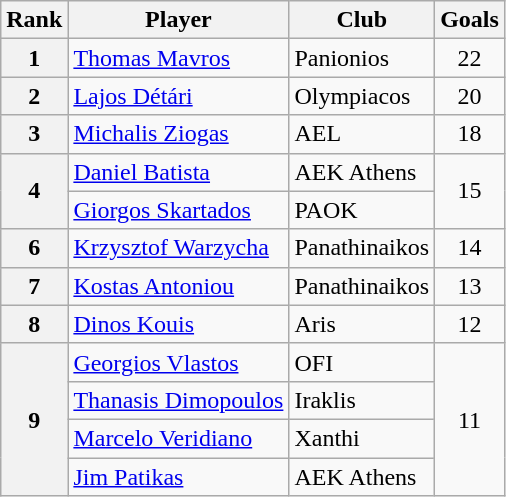<table class="wikitable" style="text-align:center">
<tr>
<th>Rank</th>
<th>Player</th>
<th>Club</th>
<th>Goals</th>
</tr>
<tr>
<th>1</th>
<td align="left"> <a href='#'>Thomas Mavros</a></td>
<td align="left">Panionios</td>
<td>22</td>
</tr>
<tr>
<th>2</th>
<td align="left"> <a href='#'>Lajos Détári</a></td>
<td align="left">Olympiacos</td>
<td>20</td>
</tr>
<tr>
<th>3</th>
<td align="left"> <a href='#'>Michalis Ziogas</a></td>
<td align="left">AEL</td>
<td>18</td>
</tr>
<tr>
<th rowspan="2">4</th>
<td align="left"> <a href='#'>Daniel Batista</a></td>
<td align="left">AEK Athens</td>
<td rowspan="2">15</td>
</tr>
<tr>
<td align="left"> <a href='#'>Giorgos Skartados</a></td>
<td align="left">PAOK</td>
</tr>
<tr>
<th>6</th>
<td align="left"> <a href='#'>Krzysztof Warzycha</a></td>
<td align="left">Panathinaikos</td>
<td>14</td>
</tr>
<tr>
<th>7</th>
<td align="left"> <a href='#'>Kostas Antoniou</a></td>
<td align="left">Panathinaikos</td>
<td>13</td>
</tr>
<tr>
<th>8</th>
<td align="left"> <a href='#'>Dinos Kouis</a></td>
<td align="left">Aris</td>
<td>12</td>
</tr>
<tr>
<th rowspan="4">9</th>
<td align="left"> <a href='#'>Georgios Vlastos</a></td>
<td align="left">OFI</td>
<td rowspan="4">11</td>
</tr>
<tr>
<td align="left"> <a href='#'>Thanasis Dimopoulos</a></td>
<td align="left">Iraklis</td>
</tr>
<tr>
<td align="left"> <a href='#'>Marcelo Veridiano</a></td>
<td align="left">Xanthi</td>
</tr>
<tr>
<td align="left"> <a href='#'>Jim Patikas</a></td>
<td align="left">AEK Athens</td>
</tr>
</table>
